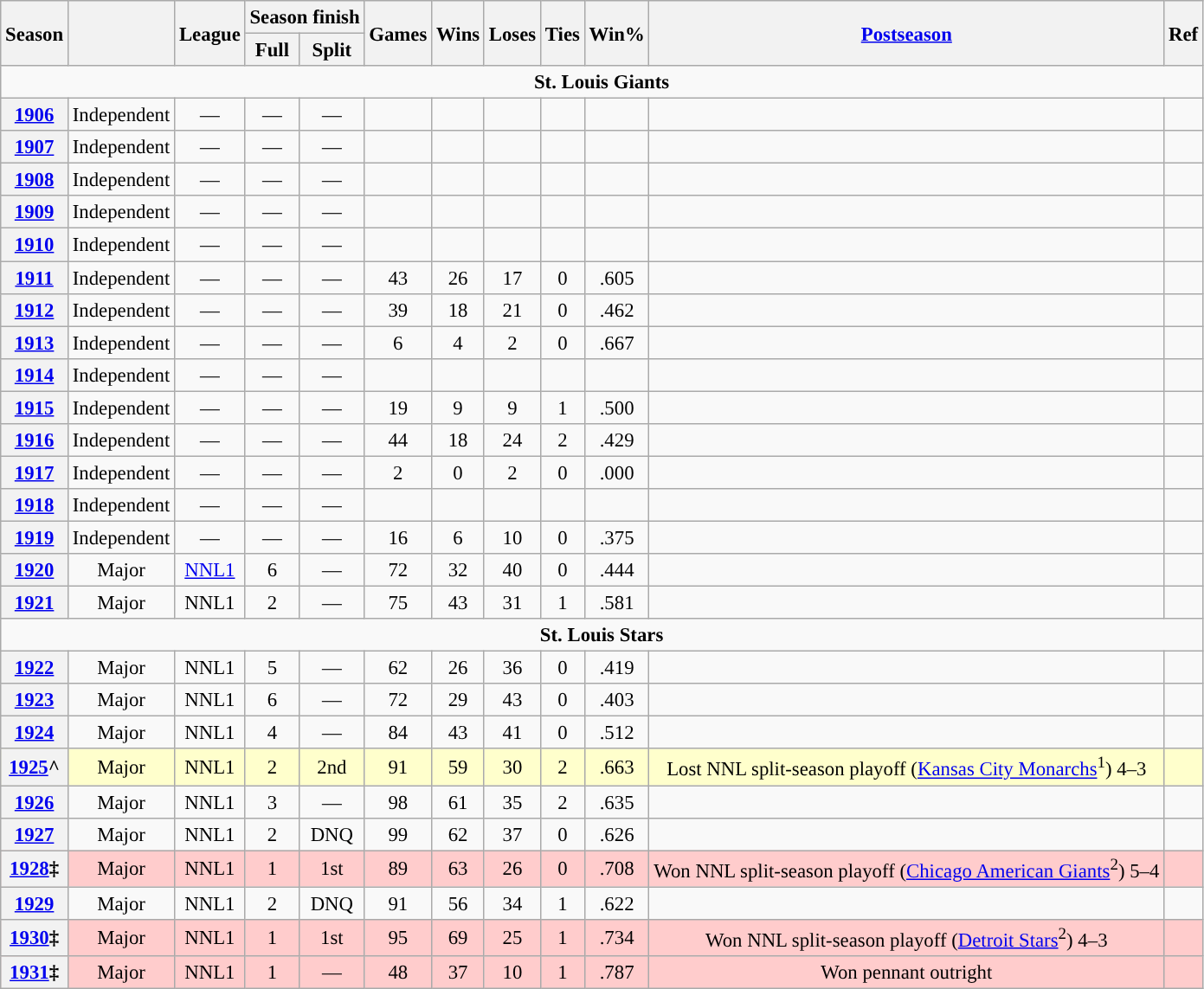<table class="wikitable sortable" style="text-align:center; font-size:95%">
<tr>
<th rowspan="2">Season</th>
<th rowspan="2"></th>
<th rowspan="2">League</th>
<th colspan="2">Season finish</th>
<th rowspan="2">Games</th>
<th rowspan="2">Wins</th>
<th rowspan="2">Loses</th>
<th rowspan="2">Ties</th>
<th rowspan="2">Win%</th>
<th rowspan="2"><a href='#'>Postseason</a></th>
<th rowspan="2">Ref</th>
</tr>
<tr>
<th>Full</th>
<th>Split</th>
</tr>
<tr>
<td align="center" colspan="12"><strong>St. Louis Giants</strong></td>
</tr>
<tr>
<th scope="row"><a href='#'>1906</a></th>
<td align="center">Independent</td>
<td>—</td>
<td>—</td>
<td>—</td>
<td></td>
<td></td>
<td></td>
<td></td>
<td></td>
<td></td>
<td></td>
</tr>
<tr>
<th scope="row"><a href='#'>1907</a></th>
<td>Independent</td>
<td>—</td>
<td>—</td>
<td>—</td>
<td></td>
<td></td>
<td></td>
<td></td>
<td></td>
<td></td>
<td></td>
</tr>
<tr>
<th scope="row"><a href='#'>1908</a></th>
<td>Independent</td>
<td>—</td>
<td>—</td>
<td>—</td>
<td></td>
<td></td>
<td></td>
<td></td>
<td></td>
<td></td>
<td></td>
</tr>
<tr>
<th scope="row"><a href='#'>1909</a></th>
<td>Independent</td>
<td>—</td>
<td>—</td>
<td>—</td>
<td></td>
<td></td>
<td></td>
<td></td>
<td></td>
<td></td>
<td></td>
</tr>
<tr>
<th scope="row"><a href='#'>1910</a></th>
<td>Independent</td>
<td>—</td>
<td>—</td>
<td>—</td>
<td></td>
<td></td>
<td></td>
<td></td>
<td></td>
<td></td>
<td></td>
</tr>
<tr>
<th scope="row"><a href='#'>1911</a></th>
<td>Independent</td>
<td>—</td>
<td>—</td>
<td>—</td>
<td>43</td>
<td>26</td>
<td>17</td>
<td>0</td>
<td>.605</td>
<td></td>
<td></td>
</tr>
<tr>
<th scope="row"><a href='#'>1912</a></th>
<td>Independent</td>
<td>—</td>
<td>—</td>
<td>—</td>
<td>39</td>
<td>18</td>
<td>21</td>
<td>0</td>
<td>.462</td>
<td></td>
<td></td>
</tr>
<tr>
<th scope="row"><a href='#'>1913</a></th>
<td>Independent</td>
<td>—</td>
<td>—</td>
<td>—</td>
<td>6</td>
<td>4</td>
<td>2</td>
<td>0</td>
<td>.667</td>
<td></td>
<td></td>
</tr>
<tr>
<th scope="row"><a href='#'>1914</a></th>
<td>Independent</td>
<td>—</td>
<td>—</td>
<td>—</td>
<td></td>
<td></td>
<td></td>
<td></td>
<td></td>
<td></td>
<td></td>
</tr>
<tr>
<th scope="row"><a href='#'>1915</a></th>
<td>Independent</td>
<td>—</td>
<td>—</td>
<td>—</td>
<td>19</td>
<td>9</td>
<td>9</td>
<td>1</td>
<td>.500</td>
<td></td>
<td></td>
</tr>
<tr>
<th scope="row"><a href='#'>1916</a></th>
<td>Independent</td>
<td>—</td>
<td>—</td>
<td>—</td>
<td>44</td>
<td>18</td>
<td>24</td>
<td>2</td>
<td>.429</td>
<td></td>
<td></td>
</tr>
<tr>
<th scope="row"><a href='#'>1917</a></th>
<td>Independent</td>
<td>—</td>
<td>—</td>
<td>—</td>
<td>2</td>
<td>0</td>
<td>2</td>
<td>0</td>
<td>.000</td>
<td></td>
<td></td>
</tr>
<tr>
<th scope="row"><a href='#'>1918</a></th>
<td>Independent</td>
<td>—</td>
<td>—</td>
<td>—</td>
<td></td>
<td></td>
<td></td>
<td></td>
<td></td>
<td></td>
<td></td>
</tr>
<tr>
<th scope="row"><a href='#'>1919</a></th>
<td>Independent</td>
<td>—</td>
<td>—</td>
<td>—</td>
<td>16</td>
<td>6</td>
<td>10</td>
<td>0</td>
<td>.375</td>
<td></td>
<td></td>
</tr>
<tr>
<th scope="row"><a href='#'>1920</a></th>
<td>Major</td>
<td><a href='#'>NNL1</a></td>
<td>6</td>
<td>—</td>
<td>72</td>
<td>32</td>
<td>40</td>
<td>0</td>
<td>.444</td>
<td></td>
<td></td>
</tr>
<tr>
<th scope="row"><a href='#'>1921</a></th>
<td>Major</td>
<td>NNL1</td>
<td>2</td>
<td>—</td>
<td>75</td>
<td>43</td>
<td>31</td>
<td>1</td>
<td>.581</td>
<td></td>
<td></td>
</tr>
<tr>
<td align="center" colspan="12"><strong>St. Louis Stars</strong></td>
</tr>
<tr>
<th scope="row"><a href='#'>1922</a></th>
<td>Major</td>
<td>NNL1</td>
<td>5</td>
<td>—</td>
<td>62</td>
<td>26</td>
<td>36</td>
<td>0</td>
<td>.419</td>
<td></td>
<td></td>
</tr>
<tr>
<th scope="row"><a href='#'>1923</a></th>
<td>Major</td>
<td>NNL1</td>
<td>6</td>
<td>—</td>
<td>72</td>
<td>29</td>
<td>43</td>
<td>0</td>
<td>.403</td>
<td></td>
<td></td>
</tr>
<tr>
<th scope="row"><a href='#'>1924</a></th>
<td>Major</td>
<td>NNL1</td>
<td>4</td>
<td>—</td>
<td>84</td>
<td>43</td>
<td>41</td>
<td>0</td>
<td>.512</td>
<td></td>
<td></td>
</tr>
<tr bgcolor="#FFFFCC">
<th scope="row"><a href='#'>1925</a>^</th>
<td>Major</td>
<td>NNL1</td>
<td>2</td>
<td>2nd</td>
<td>91</td>
<td>59</td>
<td>30</td>
<td>2</td>
<td>.663</td>
<td>Lost NNL split-season playoff (<a href='#'>Kansas City Monarchs</a><sup>1</sup>) 4–3</td>
<td></td>
</tr>
<tr>
<th scope="row"><a href='#'>1926</a></th>
<td>Major</td>
<td>NNL1</td>
<td>3</td>
<td>—</td>
<td>98</td>
<td>61</td>
<td>35</td>
<td>2</td>
<td>.635</td>
<td></td>
<td></td>
</tr>
<tr>
<th scope="row"><a href='#'>1927</a></th>
<td>Major</td>
<td>NNL1</td>
<td>2</td>
<td>DNQ</td>
<td>99</td>
<td>62</td>
<td>37</td>
<td>0</td>
<td>.626</td>
<td></td>
<td></td>
</tr>
<tr bgcolor="#FFCCCC">
<th scope="row"><a href='#'>1928</a>‡</th>
<td>Major</td>
<td>NNL1</td>
<td>1</td>
<td>1st</td>
<td>89</td>
<td>63</td>
<td>26</td>
<td>0</td>
<td>.708</td>
<td>Won NNL split-season playoff (<a href='#'>Chicago American Giants</a><sup>2</sup>) 5–4</td>
<td></td>
</tr>
<tr>
<th scope="row"><a href='#'>1929</a></th>
<td>Major</td>
<td>NNL1</td>
<td>2</td>
<td>DNQ</td>
<td>91</td>
<td>56</td>
<td>34</td>
<td>1</td>
<td>.622</td>
<td></td>
<td></td>
</tr>
<tr bgcolor="#FFCCCC">
<th scope="row"><a href='#'>1930</a>‡</th>
<td>Major</td>
<td>NNL1</td>
<td>1</td>
<td>1st</td>
<td>95</td>
<td>69</td>
<td>25</td>
<td>1</td>
<td>.734</td>
<td>Won NNL split-season playoff (<a href='#'>Detroit Stars</a><sup>2</sup>) 4–3</td>
<td></td>
</tr>
<tr bgcolor="#FFCCCC">
<th scope="row"><a href='#'>1931</a>‡</th>
<td>Major</td>
<td>NNL1</td>
<td>1</td>
<td>—</td>
<td>48</td>
<td>37</td>
<td>10</td>
<td>1</td>
<td>.787</td>
<td>Won pennant outright</td>
<td></td>
</tr>
</table>
